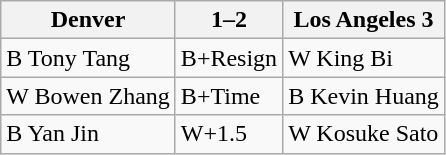<table class="wikitable">
<tr>
<th>Denver</th>
<th>1–2</th>
<th>Los Angeles 3</th>
</tr>
<tr>
<td>B Tony Tang</td>
<td>B+Resign</td>
<td>W King Bi</td>
</tr>
<tr>
<td>W Bowen Zhang</td>
<td>B+Time</td>
<td>B Kevin Huang</td>
</tr>
<tr>
<td>B Yan Jin</td>
<td>W+1.5</td>
<td>W Kosuke Sato</td>
</tr>
</table>
